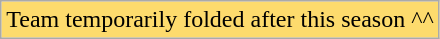<table class="wikitable" style="font-size:100%;line-height:1.1;">
<tr>
<td style="background-color:#FDDB6D;">Team temporarily folded after this season ^^</td>
</tr>
</table>
